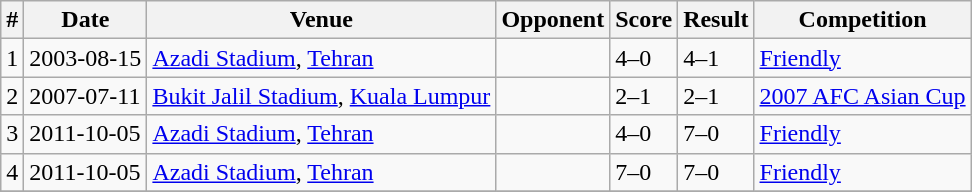<table class="wikitable">
<tr>
<th>#</th>
<th>Date</th>
<th>Venue</th>
<th>Opponent</th>
<th>Score</th>
<th>Result</th>
<th>Competition</th>
</tr>
<tr>
<td>1</td>
<td>2003-08-15</td>
<td><a href='#'>Azadi Stadium</a>, <a href='#'>Tehran</a></td>
<td></td>
<td>4–0</td>
<td>4–1</td>
<td><a href='#'>Friendly</a></td>
</tr>
<tr>
<td>2</td>
<td>2007-07-11</td>
<td><a href='#'>Bukit Jalil Stadium</a>, <a href='#'>Kuala Lumpur</a></td>
<td></td>
<td>2–1</td>
<td>2–1</td>
<td><a href='#'>2007 AFC Asian Cup</a></td>
</tr>
<tr>
<td>3</td>
<td>2011-10-05</td>
<td><a href='#'>Azadi Stadium</a>, <a href='#'>Tehran</a></td>
<td></td>
<td>4–0</td>
<td>7–0</td>
<td><a href='#'>Friendly</a></td>
</tr>
<tr>
<td>4</td>
<td>2011-10-05</td>
<td><a href='#'>Azadi Stadium</a>, <a href='#'>Tehran</a></td>
<td></td>
<td>7–0</td>
<td>7–0</td>
<td><a href='#'>Friendly</a></td>
</tr>
<tr>
</tr>
</table>
